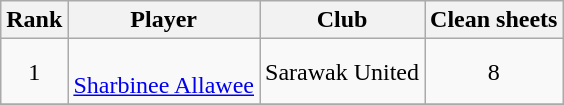<table class="wikitable" style="text-align:center">
<tr>
<th>Rank</th>
<th>Player</th>
<th>Club</th>
<th>Clean sheets</th>
</tr>
<tr>
<td rowspan=1>1</td>
<td style="text-align:left;"><br> <a href='#'>Sharbinee Allawee</a></td>
<td style="text-align:left;">Sarawak United</td>
<td rowspan=1>8</td>
</tr>
<tr>
</tr>
</table>
